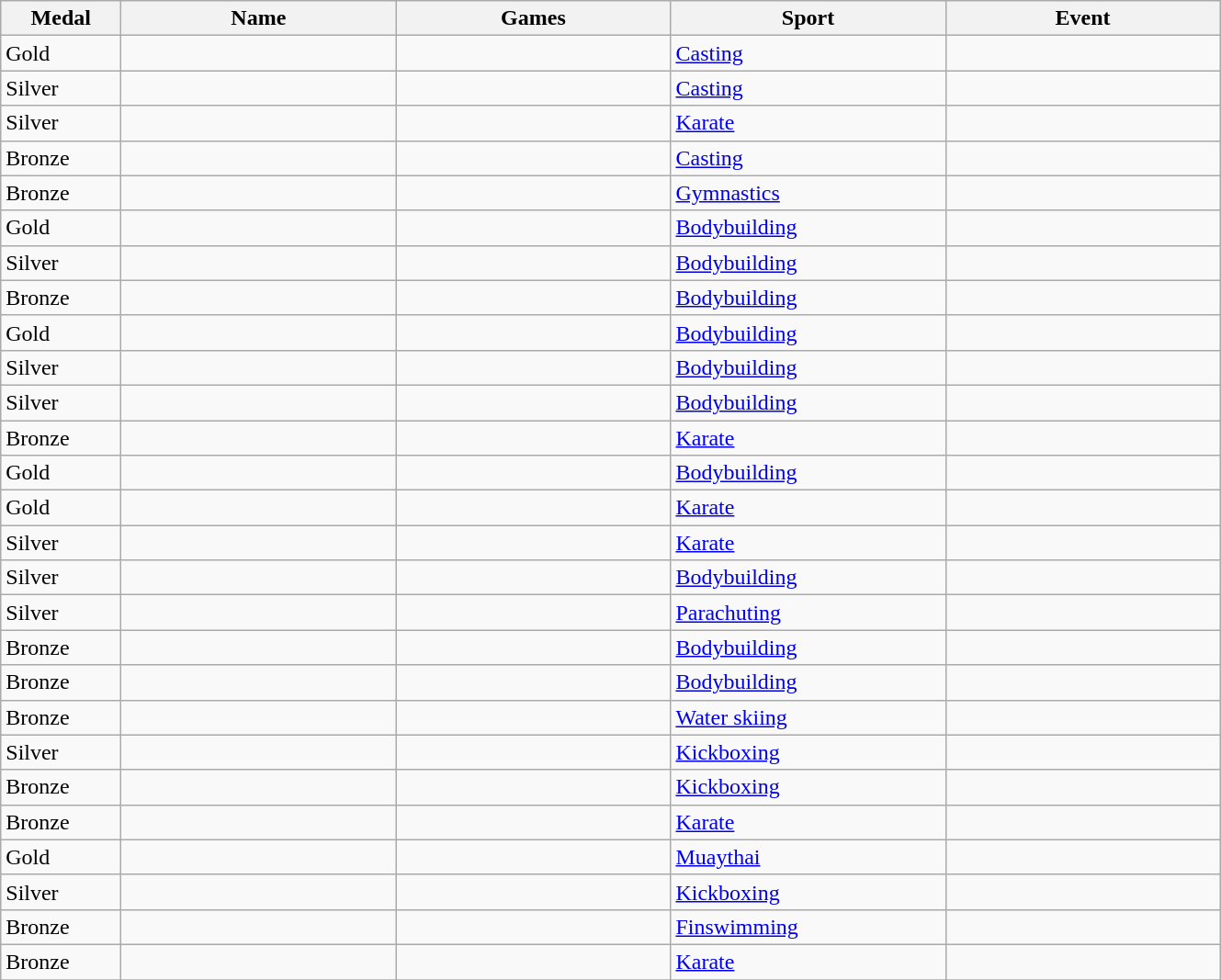<table class="wikitable sortable">
<tr>
<th style="width:5em">Medal</th>
<th style="width:12em">Name</th>
<th style="width:12em">Games</th>
<th style="width:12em">Sport</th>
<th style="width:12em">Event</th>
</tr>
<tr>
<td> Gold</td>
<td></td>
<td></td>
<td> <a href='#'>Casting</a></td>
<td></td>
</tr>
<tr>
<td> Silver</td>
<td></td>
<td></td>
<td> <a href='#'>Casting</a></td>
<td></td>
</tr>
<tr>
<td> Silver</td>
<td></td>
<td></td>
<td> <a href='#'>Karate</a></td>
<td></td>
</tr>
<tr>
<td> Bronze</td>
<td></td>
<td></td>
<td> <a href='#'>Casting</a></td>
<td></td>
</tr>
<tr>
<td> Bronze</td>
<td></td>
<td></td>
<td> <a href='#'>Gymnastics</a></td>
<td></td>
</tr>
<tr>
<td> Gold</td>
<td></td>
<td></td>
<td> <a href='#'>Bodybuilding</a></td>
<td></td>
</tr>
<tr>
<td> Silver</td>
<td></td>
<td></td>
<td> <a href='#'>Bodybuilding</a></td>
<td></td>
</tr>
<tr>
<td> Bronze</td>
<td></td>
<td></td>
<td> <a href='#'>Bodybuilding</a></td>
<td></td>
</tr>
<tr>
<td> Gold</td>
<td></td>
<td></td>
<td> <a href='#'>Bodybuilding</a></td>
<td></td>
</tr>
<tr>
<td> Silver</td>
<td></td>
<td></td>
<td> <a href='#'>Bodybuilding</a></td>
<td></td>
</tr>
<tr>
<td> Silver</td>
<td></td>
<td></td>
<td> <a href='#'>Bodybuilding</a></td>
<td></td>
</tr>
<tr>
<td> Bronze</td>
<td></td>
<td></td>
<td> <a href='#'>Karate</a></td>
<td></td>
</tr>
<tr>
<td> Gold</td>
<td></td>
<td></td>
<td> <a href='#'>Bodybuilding</a></td>
<td></td>
</tr>
<tr>
<td> Gold</td>
<td></td>
<td></td>
<td> <a href='#'>Karate</a></td>
<td></td>
</tr>
<tr>
<td> Silver</td>
<td></td>
<td></td>
<td> <a href='#'>Karate</a></td>
<td></td>
</tr>
<tr>
<td> Silver</td>
<td></td>
<td></td>
<td> <a href='#'>Bodybuilding</a></td>
<td></td>
</tr>
<tr>
<td> Silver</td>
<td></td>
<td></td>
<td> <a href='#'>Parachuting</a></td>
<td></td>
</tr>
<tr>
<td> Bronze</td>
<td></td>
<td></td>
<td> <a href='#'>Bodybuilding</a></td>
<td></td>
</tr>
<tr>
<td> Bronze</td>
<td></td>
<td></td>
<td> <a href='#'>Bodybuilding</a></td>
<td></td>
</tr>
<tr>
<td> Bronze</td>
<td></td>
<td></td>
<td> <a href='#'>Water skiing</a></td>
<td></td>
</tr>
<tr>
<td> Silver</td>
<td></td>
<td></td>
<td> <a href='#'>Kickboxing</a></td>
<td></td>
</tr>
<tr>
<td> Bronze</td>
<td></td>
<td></td>
<td> <a href='#'>Kickboxing</a></td>
<td></td>
</tr>
<tr>
<td> Bronze</td>
<td></td>
<td></td>
<td> <a href='#'>Karate</a></td>
<td></td>
</tr>
<tr>
<td> Gold</td>
<td></td>
<td></td>
<td> <a href='#'>Muaythai</a></td>
<td></td>
</tr>
<tr>
<td> Silver</td>
<td></td>
<td></td>
<td> <a href='#'>Kickboxing</a></td>
<td></td>
</tr>
<tr>
<td> Bronze</td>
<td></td>
<td></td>
<td> <a href='#'>Finswimming</a></td>
<td></td>
</tr>
<tr>
<td> Bronze</td>
<td></td>
<td></td>
<td> <a href='#'>Karate</a></td>
<td></td>
</tr>
<tr>
</tr>
</table>
